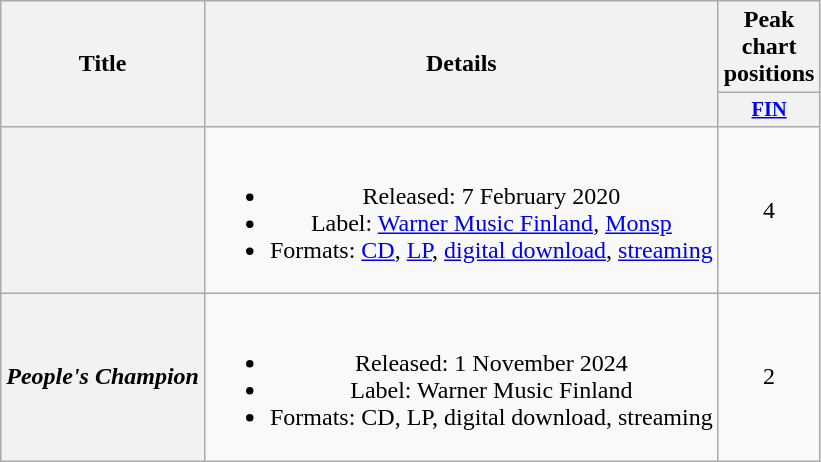<table class="wikitable plainrowheaders" style="text-align:center;">
<tr>
<th scope="col" rowspan="2">Title</th>
<th scope="col" rowspan="2">Details</th>
<th scope="col" colspan="1">Peak chart positions</th>
</tr>
<tr>
<th scope="col" style="width:3em;font-size:85%;"><a href='#'>FIN</a><br></th>
</tr>
<tr>
<th scope="row"><em></em></th>
<td><br><ul><li>Released: 7 February 2020</li><li>Label: <a href='#'>Warner Music Finland</a>, <a href='#'>Monsp</a></li><li>Formats: <a href='#'>CD</a>, <a href='#'>LP</a>, <a href='#'>digital download</a>, <a href='#'>streaming</a></li></ul></td>
<td>4</td>
</tr>
<tr>
<th scope="row"><em>People's Champion</em></th>
<td><br><ul><li>Released: 1 November 2024</li><li>Label: Warner Music Finland</li><li>Formats: CD, LP, digital download, streaming</li></ul></td>
<td>2</td>
</tr>
</table>
